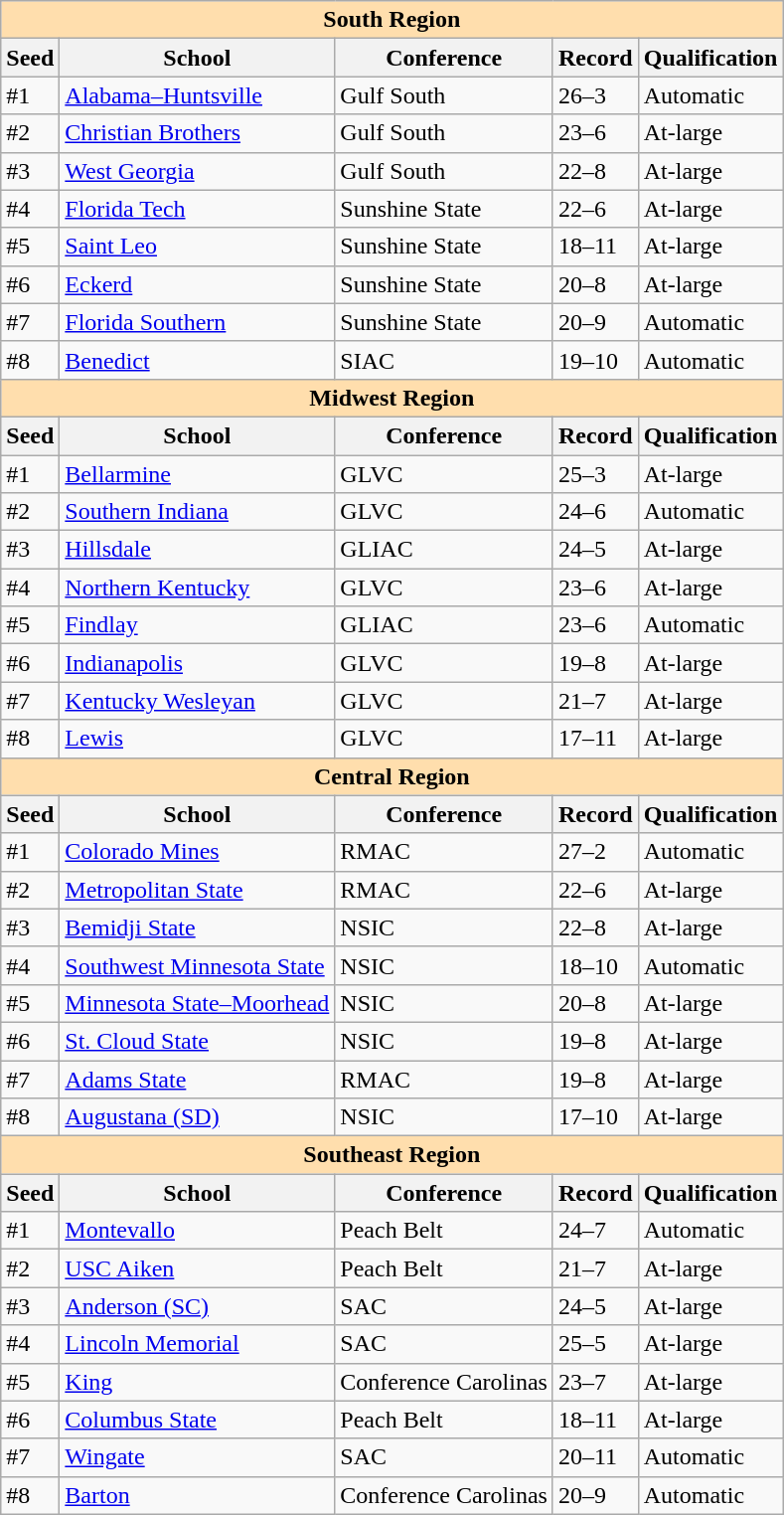<table class="wikitable">
<tr>
<th colspan="5" style="background:#ffdead;">South Region</th>
</tr>
<tr>
<th>Seed</th>
<th>School</th>
<th>Conference</th>
<th>Record</th>
<th>Qualification</th>
</tr>
<tr>
<td>#1</td>
<td><a href='#'>Alabama–Huntsville</a></td>
<td>Gulf South</td>
<td>26–3</td>
<td>Automatic</td>
</tr>
<tr>
<td>#2</td>
<td><a href='#'>Christian Brothers</a></td>
<td>Gulf South</td>
<td>23–6</td>
<td>At-large</td>
</tr>
<tr>
<td>#3</td>
<td><a href='#'>West Georgia</a></td>
<td>Gulf South</td>
<td>22–8</td>
<td>At-large</td>
</tr>
<tr>
<td>#4</td>
<td><a href='#'>Florida Tech</a></td>
<td>Sunshine State</td>
<td>22–6</td>
<td>At-large</td>
</tr>
<tr>
<td>#5</td>
<td><a href='#'>Saint Leo</a></td>
<td>Sunshine State</td>
<td>18–11</td>
<td>At-large</td>
</tr>
<tr>
<td>#6</td>
<td><a href='#'>Eckerd</a></td>
<td>Sunshine State</td>
<td>20–8</td>
<td>At-large</td>
</tr>
<tr>
<td>#7</td>
<td><a href='#'>Florida Southern</a></td>
<td>Sunshine State</td>
<td>20–9</td>
<td>Automatic</td>
</tr>
<tr>
<td>#8</td>
<td><a href='#'>Benedict</a></td>
<td>SIAC</td>
<td>19–10</td>
<td>Automatic</td>
</tr>
<tr>
<th colspan="5" style="background:#ffdead;">Midwest Region</th>
</tr>
<tr>
<th>Seed</th>
<th>School</th>
<th>Conference</th>
<th>Record</th>
<th>Qualification</th>
</tr>
<tr>
<td>#1</td>
<td><a href='#'>Bellarmine</a></td>
<td>GLVC</td>
<td>25–3</td>
<td>At-large</td>
</tr>
<tr>
<td>#2</td>
<td><a href='#'>Southern Indiana</a></td>
<td>GLVC</td>
<td>24–6</td>
<td>Automatic</td>
</tr>
<tr>
<td>#3</td>
<td><a href='#'>Hillsdale</a></td>
<td>GLIAC</td>
<td>24–5</td>
<td>At-large</td>
</tr>
<tr>
<td>#4</td>
<td><a href='#'>Northern Kentucky</a></td>
<td>GLVC</td>
<td>23–6</td>
<td>At-large</td>
</tr>
<tr>
<td>#5</td>
<td><a href='#'>Findlay</a></td>
<td>GLIAC</td>
<td>23–6</td>
<td>Automatic</td>
</tr>
<tr>
<td>#6</td>
<td><a href='#'>Indianapolis</a></td>
<td>GLVC</td>
<td>19–8</td>
<td>At-large</td>
</tr>
<tr>
<td>#7</td>
<td><a href='#'>Kentucky Wesleyan</a></td>
<td>GLVC</td>
<td>21–7</td>
<td>At-large</td>
</tr>
<tr>
<td>#8</td>
<td><a href='#'>Lewis</a></td>
<td>GLVC</td>
<td>17–11</td>
<td>At-large</td>
</tr>
<tr>
<th colspan="5" style="background:#ffdead;">Central Region</th>
</tr>
<tr>
<th>Seed</th>
<th>School</th>
<th>Conference</th>
<th>Record</th>
<th>Qualification</th>
</tr>
<tr>
<td>#1</td>
<td><a href='#'>Colorado Mines</a></td>
<td>RMAC</td>
<td>27–2</td>
<td>Automatic</td>
</tr>
<tr>
<td>#2</td>
<td><a href='#'>Metropolitan State</a></td>
<td>RMAC</td>
<td>22–6</td>
<td>At-large</td>
</tr>
<tr>
<td>#3</td>
<td><a href='#'>Bemidji State</a></td>
<td>NSIC</td>
<td>22–8</td>
<td>At-large</td>
</tr>
<tr>
<td>#4</td>
<td><a href='#'>Southwest Minnesota State</a></td>
<td>NSIC</td>
<td>18–10</td>
<td>Automatic</td>
</tr>
<tr>
<td>#5</td>
<td><a href='#'>Minnesota State–Moorhead</a></td>
<td>NSIC</td>
<td>20–8</td>
<td>At-large</td>
</tr>
<tr>
<td>#6</td>
<td><a href='#'>St. Cloud State</a></td>
<td>NSIC</td>
<td>19–8</td>
<td>At-large</td>
</tr>
<tr>
<td>#7</td>
<td><a href='#'>Adams State</a></td>
<td>RMAC</td>
<td>19–8</td>
<td>At-large</td>
</tr>
<tr>
<td>#8</td>
<td><a href='#'>Augustana (SD)</a></td>
<td>NSIC</td>
<td>17–10</td>
<td>At-large</td>
</tr>
<tr>
<th colspan="5" style="background:#ffdead;">Southeast Region</th>
</tr>
<tr>
<th>Seed</th>
<th>School</th>
<th>Conference</th>
<th>Record</th>
<th>Qualification</th>
</tr>
<tr>
<td>#1</td>
<td><a href='#'>Montevallo</a></td>
<td>Peach Belt</td>
<td>24–7</td>
<td>Automatic</td>
</tr>
<tr>
<td>#2</td>
<td><a href='#'>USC Aiken</a></td>
<td>Peach Belt</td>
<td>21–7</td>
<td>At-large</td>
</tr>
<tr>
<td>#3</td>
<td><a href='#'>Anderson (SC)</a></td>
<td>SAC</td>
<td>24–5</td>
<td>At-large</td>
</tr>
<tr>
<td>#4</td>
<td><a href='#'>Lincoln Memorial</a></td>
<td>SAC</td>
<td>25–5</td>
<td>At-large</td>
</tr>
<tr>
<td>#5</td>
<td><a href='#'>King</a></td>
<td>Conference Carolinas</td>
<td>23–7</td>
<td>At-large</td>
</tr>
<tr>
<td>#6</td>
<td><a href='#'>Columbus State</a></td>
<td>Peach Belt</td>
<td>18–11</td>
<td>At-large</td>
</tr>
<tr>
<td>#7</td>
<td><a href='#'>Wingate</a></td>
<td>SAC</td>
<td>20–11</td>
<td>Automatic</td>
</tr>
<tr>
<td>#8</td>
<td><a href='#'>Barton</a></td>
<td>Conference Carolinas</td>
<td>20–9</td>
<td>Automatic</td>
</tr>
</table>
